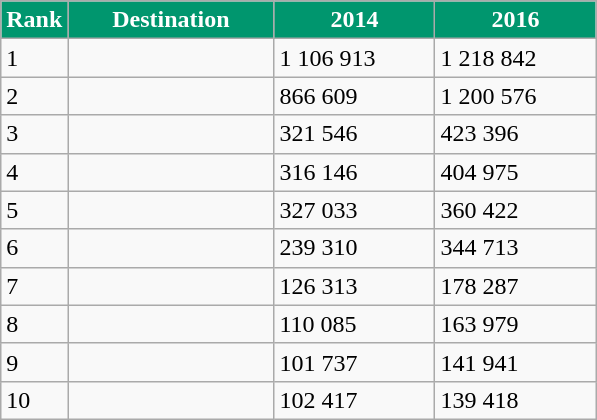<table class="wikitable sortable">
<tr style="color:white;">
<th style="width:5px; background:#00966E;">Rank</th>
<th style="width:130px; background:#00966E;">Destination</th>
<th style="width:100px; background:#00966E;">2014</th>
<th style="width:100px; background:#00966E;">2016</th>
</tr>
<tr>
<td>1</td>
<td></td>
<td>1 106 913</td>
<td>1 218 842</td>
</tr>
<tr>
<td>2</td>
<td></td>
<td>866 609</td>
<td>1 200 576</td>
</tr>
<tr>
<td>3</td>
<td></td>
<td>321 546</td>
<td>423 396</td>
</tr>
<tr>
<td>4</td>
<td></td>
<td>316 146</td>
<td>404 975</td>
</tr>
<tr>
<td>5</td>
<td></td>
<td>327 033</td>
<td>360 422</td>
</tr>
<tr>
<td>6</td>
<td></td>
<td>239 310</td>
<td>344 713</td>
</tr>
<tr>
<td>7</td>
<td></td>
<td>126 313</td>
<td>178 287</td>
</tr>
<tr>
<td>8</td>
<td></td>
<td>110 085</td>
<td>163 979</td>
</tr>
<tr>
<td>9</td>
<td></td>
<td>101 737</td>
<td>141 941</td>
</tr>
<tr>
<td>10</td>
<td></td>
<td>102 417</td>
<td>139 418</td>
</tr>
</table>
